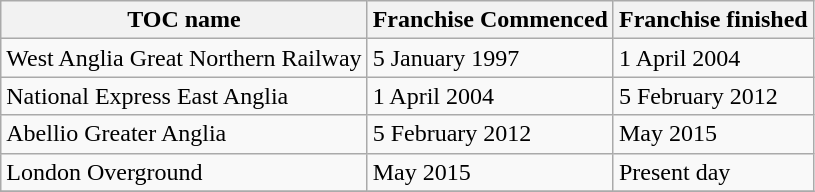<table class="wikitable">
<tr>
<th>TOC name</th>
<th>Franchise Commenced</th>
<th>Franchise finished</th>
</tr>
<tr>
<td>West Anglia Great Northern Railway</td>
<td>5 January 1997</td>
<td>1 April 2004</td>
</tr>
<tr>
<td>National Express East Anglia</td>
<td>1 April 2004</td>
<td>5 February 2012</td>
</tr>
<tr>
<td>Abellio Greater Anglia</td>
<td>5 February 2012</td>
<td>May 2015</td>
</tr>
<tr>
<td>London Overground</td>
<td>May 2015</td>
<td>Present day</td>
</tr>
<tr>
</tr>
</table>
